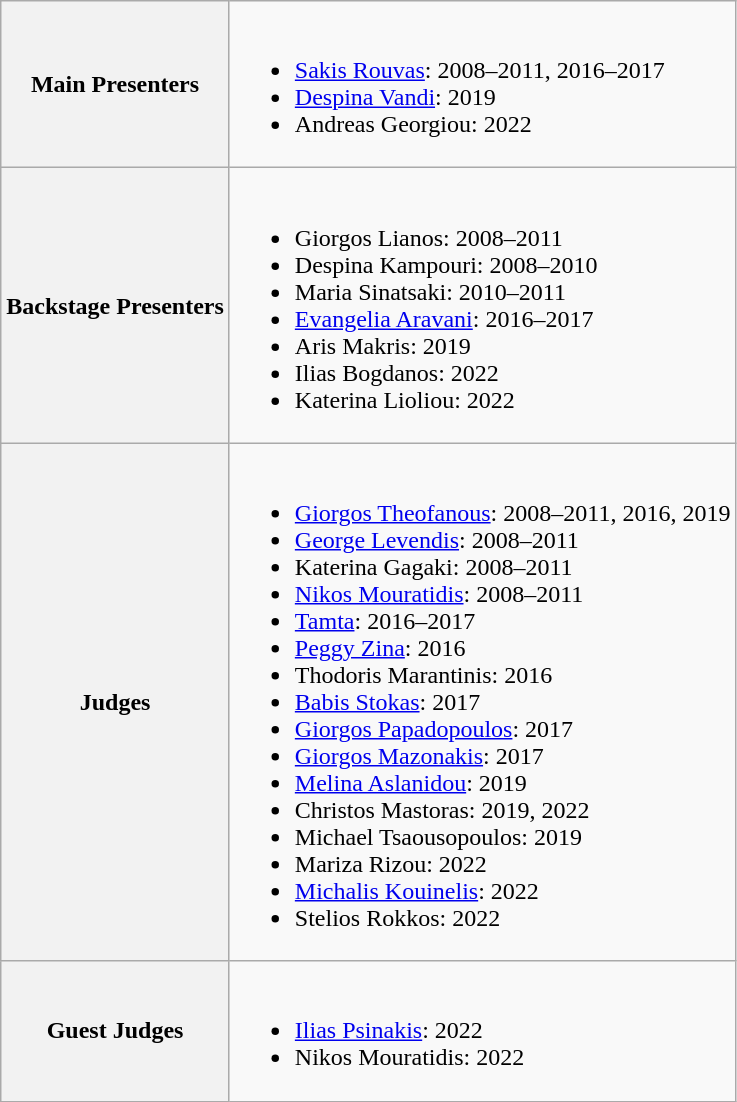<table class="wikitable">
<tr>
<th>Main Presenters</th>
<td><br><ul><li><a href='#'>Sakis Rouvas</a>: 2008–2011, 2016–2017</li><li><a href='#'>Despina Vandi</a>: 2019</li><li>Andreas Georgiou: 2022</li></ul></td>
</tr>
<tr>
<th>Backstage Presenters</th>
<td><br><ul><li>Giorgos Lianos: 2008–2011</li><li>Despina Kampouri: 2008–2010</li><li>Maria Sinatsaki: 2010–2011</li><li><a href='#'>Evangelia Aravani</a>: 2016–2017</li><li>Aris Makris: 2019</li><li>Ilias Bogdanos: 2022</li><li>Katerina Lioliou: 2022</li></ul></td>
</tr>
<tr>
<th>Judges</th>
<td><br><ul><li><a href='#'>Giorgos Theofanous</a>: 2008–2011, 2016, 2019</li><li><a href='#'>George Levendis</a>: 2008–2011</li><li>Katerina Gagaki: 2008–2011</li><li><a href='#'>Nikos Mouratidis</a>: 2008–2011</li><li><a href='#'>Tamta</a>: 2016–2017</li><li><a href='#'>Peggy Zina</a>: 2016</li><li>Thodoris Marantinis: 2016</li><li><a href='#'>Babis Stokas</a>: 2017</li><li><a href='#'>Giorgos Papadopoulos</a>: 2017</li><li><a href='#'>Giorgos Mazonakis</a>: 2017</li><li><a href='#'>Melina Aslanidou</a>: 2019</li><li>Christos Mastoras: 2019, 2022</li><li>Michael Tsaousopoulos: 2019</li><li>Mariza Rizou: 2022</li><li><a href='#'>Michalis Kouinelis</a>: 2022</li><li>Stelios Rokkos: 2022</li></ul></td>
</tr>
<tr>
<th>Guest Judges</th>
<td><br><ul><li><a href='#'>Ilias Psinakis</a>: 2022</li><li>Nikos Mouratidis: 2022</li></ul></td>
</tr>
</table>
